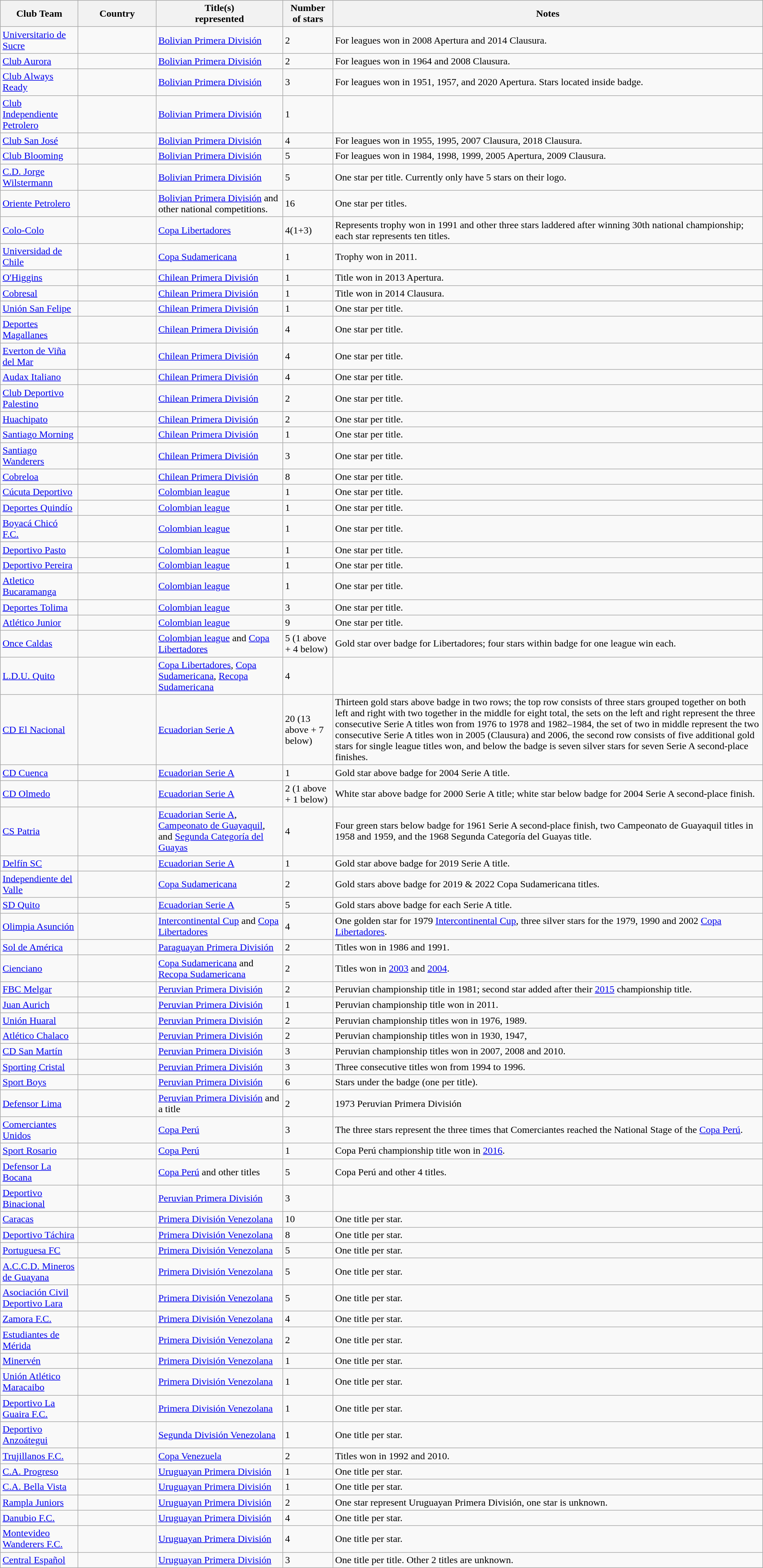<table class="wikitable sortable">
<tr>
<th width=120>Club Team</th>
<th width=120>Country</th>
<th width=200>Title(s)<br>represented</th>
<th>Number<br>of stars</th>
<th class="unsortable">Notes</th>
</tr>
<tr>
<td><a href='#'>Universitario de Sucre</a></td>
<td></td>
<td><a href='#'>Bolivian Primera División</a></td>
<td>2</td>
<td>For leagues won in 2008 Apertura and 2014 Clausura.</td>
</tr>
<tr>
<td><a href='#'>Club Aurora</a></td>
<td></td>
<td><a href='#'>Bolivian Primera División</a></td>
<td>2</td>
<td>For leagues won in 1964 and 2008 Clausura.</td>
</tr>
<tr>
<td><a href='#'>Club Always Ready</a></td>
<td></td>
<td><a href='#'>Bolivian Primera División</a></td>
<td>3</td>
<td>For leagues won in 1951, 1957, and 2020 Apertura. Stars located inside badge.</td>
</tr>
<tr>
<td><a href='#'>Club Independiente Petrolero</a></td>
<td></td>
<td><a href='#'>Bolivian Primera División</a></td>
<td>1</td>
<td></td>
</tr>
<tr>
<td><a href='#'>Club San José</a></td>
<td></td>
<td><a href='#'>Bolivian Primera División</a></td>
<td>4</td>
<td>For leagues won in 1955, 1995, 2007 Clausura, 2018 Clausura.</td>
</tr>
<tr>
<td><a href='#'>Club Blooming</a></td>
<td></td>
<td><a href='#'>Bolivian Primera División</a></td>
<td>5</td>
<td>For leagues won in 1984, 1998, 1999, 2005 Apertura, 2009 Clausura.</td>
</tr>
<tr>
<td><a href='#'>C.D. Jorge Wilstermann</a></td>
<td></td>
<td><a href='#'>Bolivian Primera División</a></td>
<td>5</td>
<td>One star per title. Currently only have 5 stars on their logo.</td>
</tr>
<tr>
<td><a href='#'>Oriente Petrolero</a></td>
<td></td>
<td><a href='#'>Bolivian Primera División</a> and other national competitions.</td>
<td>16</td>
<td>One star per titles.</td>
</tr>
<tr>
<td><a href='#'>Colo-Colo</a></td>
<td></td>
<td><a href='#'>Copa Libertadores</a></td>
<td>4(1+3)</td>
<td>Represents trophy won in 1991 and other three stars laddered after winning 30th national championship; each star represents ten titles.</td>
</tr>
<tr>
<td><a href='#'>Universidad de Chile</a></td>
<td></td>
<td><a href='#'>Copa Sudamericana</a></td>
<td>1</td>
<td>Trophy won in 2011.</td>
</tr>
<tr>
<td><a href='#'>O'Higgins</a></td>
<td></td>
<td><a href='#'>Chilean Primera División</a></td>
<td>1</td>
<td>Title won in 2013 Apertura.</td>
</tr>
<tr>
<td><a href='#'>Cobresal</a></td>
<td></td>
<td><a href='#'>Chilean Primera División</a></td>
<td>1</td>
<td>Title won in 2014 Clausura.</td>
</tr>
<tr>
<td><a href='#'>Unión San Felipe</a></td>
<td></td>
<td><a href='#'>Chilean Primera División</a></td>
<td>1</td>
<td>One star per title.</td>
</tr>
<tr>
<td><a href='#'>Deportes Magallanes</a></td>
<td></td>
<td><a href='#'>Chilean Primera División</a></td>
<td>4</td>
<td>One star per title.</td>
</tr>
<tr>
<td><a href='#'>Everton de Viña del Mar</a></td>
<td></td>
<td><a href='#'>Chilean Primera División</a></td>
<td>4</td>
<td>One star per title.</td>
</tr>
<tr>
<td><a href='#'>Audax Italiano</a></td>
<td></td>
<td><a href='#'>Chilean Primera División</a></td>
<td>4</td>
<td>One star per title.</td>
</tr>
<tr>
<td><a href='#'>Club Deportivo Palestino</a></td>
<td></td>
<td><a href='#'>Chilean Primera División</a></td>
<td>2</td>
<td>One star per title.</td>
</tr>
<tr>
<td><a href='#'>Huachipato</a></td>
<td></td>
<td><a href='#'>Chilean Primera División</a></td>
<td>2</td>
<td>One star per title.</td>
</tr>
<tr>
<td><a href='#'>Santiago Morning</a></td>
<td></td>
<td><a href='#'>Chilean Primera División</a></td>
<td>1</td>
<td>One star per title.</td>
</tr>
<tr>
<td><a href='#'>Santiago Wanderers</a></td>
<td></td>
<td><a href='#'>Chilean Primera División</a></td>
<td>3</td>
<td>One star per title.</td>
</tr>
<tr>
<td><a href='#'>Cobreloa</a></td>
<td></td>
<td><a href='#'>Chilean Primera División</a></td>
<td>8</td>
<td>One star per title.</td>
</tr>
<tr>
<td><a href='#'>Cúcuta Deportivo</a></td>
<td></td>
<td><a href='#'>Colombian league</a></td>
<td>1</td>
<td>One star per title.</td>
</tr>
<tr>
<td><a href='#'>Deportes Quindío</a></td>
<td></td>
<td><a href='#'>Colombian league</a></td>
<td>1</td>
<td>One star per title.</td>
</tr>
<tr>
<td><a href='#'>Boyacá Chicó F.C.</a></td>
<td></td>
<td><a href='#'>Colombian league</a></td>
<td>1</td>
<td>One star per title.</td>
</tr>
<tr>
<td><a href='#'>Deportivo Pasto</a></td>
<td></td>
<td><a href='#'>Colombian league</a></td>
<td>1</td>
<td>One star per title.</td>
</tr>
<tr>
<td><a href='#'>Deportivo Pereira</a></td>
<td></td>
<td><a href='#'>Colombian league</a></td>
<td>1</td>
<td>One star per title.</td>
</tr>
<tr>
<td><a href='#'>Atletico Bucaramanga</a></td>
<td></td>
<td><a href='#'>Colombian league</a></td>
<td>1</td>
<td>One star per title.</td>
</tr>
<tr>
<td><a href='#'>Deportes Tolima</a></td>
<td></td>
<td><a href='#'>Colombian league</a></td>
<td>3</td>
<td>One star per title.</td>
</tr>
<tr>
<td><a href='#'>Atlético Junior</a></td>
<td></td>
<td><a href='#'>Colombian league</a></td>
<td>9</td>
<td>One star per title.</td>
</tr>
<tr>
<td><a href='#'>Once Caldas</a></td>
<td></td>
<td><a href='#'>Colombian league</a> and <a href='#'>Copa Libertadores</a></td>
<td>5 (1 above + 4 below)</td>
<td>Gold star over badge for Libertadores; four stars within badge for one league win each.</td>
</tr>
<tr>
<td><a href='#'>L.D.U. Quito</a></td>
<td></td>
<td><a href='#'>Copa Libertadores</a>, <a href='#'>Copa Sudamericana</a>, <a href='#'>Recopa Sudamericana</a></td>
<td>4</td>
<td></td>
</tr>
<tr>
<td><a href='#'>CD El Nacional</a></td>
<td></td>
<td><a href='#'>Ecuadorian Serie A</a></td>
<td>20 (13 above + 7 below)</td>
<td>Thirteen gold stars above badge in two rows; the top row consists of three stars grouped together on both left and right with two together in the middle for eight total, the sets on the left and right represent the three consecutive Serie A titles won from 1976 to 1978 and 1982–1984, the set of two in middle represent the two consecutive Serie A titles won in 2005 (Clausura) and 2006, the second row consists of five additional gold stars for single league titles won, and below the badge is seven silver stars for seven Serie A second-place finishes.</td>
</tr>
<tr>
<td><a href='#'>CD Cuenca</a></td>
<td></td>
<td><a href='#'>Ecuadorian Serie A</a></td>
<td>1</td>
<td>Gold star above badge for 2004 Serie A title.</td>
</tr>
<tr>
<td><a href='#'>CD Olmedo</a></td>
<td></td>
<td><a href='#'>Ecuadorian Serie A</a></td>
<td>2 (1 above + 1 below)</td>
<td>White star above badge for 2000 Serie A title; white star below badge for 2004 Serie A second-place finish.</td>
</tr>
<tr>
<td><a href='#'>CS Patria</a></td>
<td></td>
<td><a href='#'>Ecuadorian Serie A</a>, <a href='#'>Campeonato de Guayaquil</a>, and <a href='#'>Segunda Categoría del Guayas</a></td>
<td>4</td>
<td>Four green stars below badge for 1961 Serie A second-place finish, two Campeonato de Guayaquil titles in 1958 and 1959, and the 1968 Segunda Categoría del Guayas title.</td>
</tr>
<tr>
<td><a href='#'>Delfín SC</a></td>
<td></td>
<td><a href='#'>Ecuadorian Serie A</a></td>
<td>1</td>
<td>Gold star above badge for 2019 Serie A title.</td>
</tr>
<tr>
<td><a href='#'>Independiente del Valle</a></td>
<td></td>
<td><a href='#'>Copa Sudamericana</a></td>
<td>2</td>
<td>Gold stars above badge for 2019 & 2022 Copa Sudamericana titles.</td>
</tr>
<tr>
<td><a href='#'>SD Quito</a></td>
<td></td>
<td><a href='#'>Ecuadorian Serie A</a></td>
<td>5</td>
<td>Gold stars above badge for each Serie A title.</td>
</tr>
<tr>
<td><a href='#'>Olimpia Asunción</a></td>
<td></td>
<td><a href='#'>Intercontinental Cup</a> and <a href='#'>Copa Libertadores</a></td>
<td>4</td>
<td>One golden star for 1979 <a href='#'>Intercontinental Cup</a>, three silver stars for the 1979, 1990 and 2002 <a href='#'>Copa Libertadores</a>.</td>
</tr>
<tr>
<td><a href='#'>Sol de América</a></td>
<td></td>
<td><a href='#'>Paraguayan Primera División</a></td>
<td>2</td>
<td>Titles won in 1986 and 1991.</td>
</tr>
<tr>
<td><a href='#'>Cienciano</a></td>
<td></td>
<td><a href='#'>Copa Sudamericana</a> and <a href='#'>Recopa Sudamericana</a></td>
<td>2</td>
<td>Titles won in <a href='#'>2003</a> and <a href='#'>2004</a>.</td>
</tr>
<tr>
<td><a href='#'>FBC Melgar</a></td>
<td></td>
<td><a href='#'>Peruvian Primera División</a></td>
<td>2</td>
<td>Peruvian championship title in 1981; second star added after their <a href='#'>2015</a> championship title.</td>
</tr>
<tr>
<td><a href='#'>Juan Aurich</a></td>
<td></td>
<td><a href='#'>Peruvian Primera División</a></td>
<td>1</td>
<td>Peruvian championship title won in 2011.</td>
</tr>
<tr>
<td><a href='#'>Unión Huaral</a></td>
<td></td>
<td><a href='#'>Peruvian Primera División</a></td>
<td>2</td>
<td>Peruvian championship titles won in 1976, 1989.</td>
</tr>
<tr>
<td><a href='#'>Atlético Chalaco</a></td>
<td></td>
<td><a href='#'>Peruvian Primera División</a></td>
<td>2</td>
<td>Peruvian championship titles won in 1930, 1947,</td>
</tr>
<tr>
<td><a href='#'>CD San Martín</a></td>
<td></td>
<td><a href='#'>Peruvian Primera División</a></td>
<td>3</td>
<td>Peruvian championship titles won in 2007, 2008 and 2010.</td>
</tr>
<tr>
<td><a href='#'>Sporting Cristal</a></td>
<td></td>
<td><a href='#'>Peruvian Primera División</a></td>
<td>3</td>
<td>Three consecutive titles won from 1994 to 1996.</td>
</tr>
<tr>
<td><a href='#'>Sport Boys</a></td>
<td></td>
<td><a href='#'>Peruvian Primera División</a></td>
<td>6</td>
<td>Stars under the badge (one per title).</td>
</tr>
<tr>
<td><a href='#'>Defensor Lima</a></td>
<td></td>
<td><a href='#'>Peruvian Primera División</a> and a title</td>
<td>2</td>
<td>1973 Peruvian Primera División</td>
</tr>
<tr>
<td><a href='#'>Comerciantes Unidos</a></td>
<td></td>
<td><a href='#'>Copa Perú</a></td>
<td>3</td>
<td>The three stars represent the three times that Comerciantes reached the National Stage of the <a href='#'>Copa Perú</a>.</td>
</tr>
<tr>
<td><a href='#'>Sport Rosario</a></td>
<td></td>
<td><a href='#'>Copa Perú</a></td>
<td>1</td>
<td>Copa Perú championship title won in <a href='#'>2016</a>.</td>
</tr>
<tr>
<td><a href='#'>Defensor La Bocana</a></td>
<td></td>
<td><a href='#'>Copa Perú</a> and other titles</td>
<td>5</td>
<td>Copa Perú and other 4 titles.</td>
</tr>
<tr>
<td><a href='#'>Deportivo Binacional</a></td>
<td></td>
<td><a href='#'>Peruvian Primera División</a></td>
<td>3</td>
</tr>
<tr>
<td><a href='#'>Caracas</a></td>
<td></td>
<td><a href='#'>Primera División Venezolana</a></td>
<td>10</td>
<td>One title per star.</td>
</tr>
<tr>
<td><a href='#'>Deportivo Táchira</a></td>
<td></td>
<td><a href='#'>Primera División Venezolana</a></td>
<td>8</td>
<td>One title per star.</td>
</tr>
<tr>
<td><a href='#'>Portuguesa FC</a></td>
<td></td>
<td><a href='#'>Primera División Venezolana</a></td>
<td>5</td>
<td>One title per star.</td>
</tr>
<tr>
<td><a href='#'>A.C.C.D. Mineros de Guayana</a></td>
<td></td>
<td><a href='#'>Primera División Venezolana</a></td>
<td>5</td>
<td>One title per star.</td>
</tr>
<tr>
<td><a href='#'>Asociación Civil Deportivo Lara</a></td>
<td></td>
<td><a href='#'>Primera División Venezolana</a></td>
<td>5</td>
<td>One title per star.</td>
</tr>
<tr>
<td><a href='#'>Zamora F.C.</a></td>
<td></td>
<td><a href='#'>Primera División Venezolana</a></td>
<td>4</td>
<td>One title per star.</td>
</tr>
<tr>
<td><a href='#'>Estudiantes de Mérida</a></td>
<td></td>
<td><a href='#'>Primera División Venezolana</a></td>
<td>2</td>
<td>One title per star.</td>
</tr>
<tr>
<td><a href='#'>Minervén</a></td>
<td></td>
<td><a href='#'>Primera División Venezolana</a></td>
<td>1</td>
<td>One title per star.</td>
</tr>
<tr>
<td><a href='#'>Unión Atlético Maracaibo</a></td>
<td></td>
<td><a href='#'>Primera División Venezolana</a></td>
<td>1</td>
<td>One title per star.</td>
</tr>
<tr>
<td><a href='#'>Deportivo La Guaira F.C.</a></td>
<td></td>
<td><a href='#'>Primera División Venezolana</a></td>
<td>1</td>
<td>One title per star.</td>
</tr>
<tr>
<td><a href='#'>Deportivo Anzoátegui</a></td>
<td></td>
<td><a href='#'>Segunda División Venezolana</a></td>
<td>1</td>
<td>One title per star.</td>
</tr>
<tr>
<td><a href='#'>Trujillanos F.C.</a></td>
<td></td>
<td><a href='#'>Copa Venezuela</a></td>
<td>2</td>
<td>Titles won in 1992 and 2010.</td>
</tr>
<tr>
<td><a href='#'>C.A. Progreso</a></td>
<td></td>
<td><a href='#'>Uruguayan Primera División</a></td>
<td>1</td>
<td>One title per star.</td>
</tr>
<tr>
<td><a href='#'>C.A. Bella Vista</a></td>
<td></td>
<td><a href='#'>Uruguayan Primera División</a></td>
<td>1</td>
<td>One title per star.</td>
</tr>
<tr>
<td><a href='#'>Rampla Juniors</a></td>
<td></td>
<td><a href='#'>Uruguayan Primera División</a></td>
<td>2</td>
<td>One star represent Uruguayan Primera División, one star is unknown.</td>
</tr>
<tr>
<td><a href='#'>Danubio F.C.</a></td>
<td></td>
<td><a href='#'>Uruguayan Primera División</a></td>
<td>4</td>
<td>One title per star.</td>
</tr>
<tr>
<td><a href='#'>Montevideo Wanderers F.C.</a></td>
<td></td>
<td><a href='#'>Uruguayan Primera División</a></td>
<td>4</td>
<td>One title per star.</td>
</tr>
<tr>
<td><a href='#'>Central Español</a></td>
<td></td>
<td><a href='#'>Uruguayan Primera División</a></td>
<td>3</td>
<td>One title per title. Other 2 titles are unknown.</td>
</tr>
</table>
